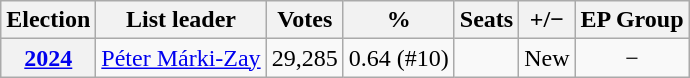<table class=wikitable style="text-align:center;">
<tr>
<th>Election</th>
<th>List leader</th>
<th>Votes</th>
<th>%</th>
<th>Seats</th>
<th>+/−</th>
<th>EP Group</th>
</tr>
<tr>
<th><a href='#'>2024</a></th>
<td><a href='#'>Péter Márki-Zay</a></td>
<td>29,285</td>
<td>0.64 (#10)</td>
<td></td>
<td>New</td>
<td>−</td>
</tr>
</table>
